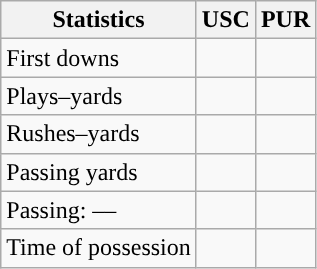<table class="wikitable" style="float:left">
<tr>
<th>Statistics</th>
<th>USC</th>
<th>PUR</th>
</tr>
<tr>
<td>First downs</td>
<td></td>
<td></td>
</tr>
<tr>
<td>Plays–yards</td>
<td></td>
<td></td>
</tr>
<tr>
<td>Rushes–yards</td>
<td></td>
<td></td>
</tr>
<tr>
<td>Passing yards</td>
<td></td>
<td></td>
</tr>
<tr>
<td>Passing: ––</td>
<td></td>
<td></td>
</tr>
<tr>
<td>Time of possession</td>
<td></td>
<td></td>
</tr>
</table>
